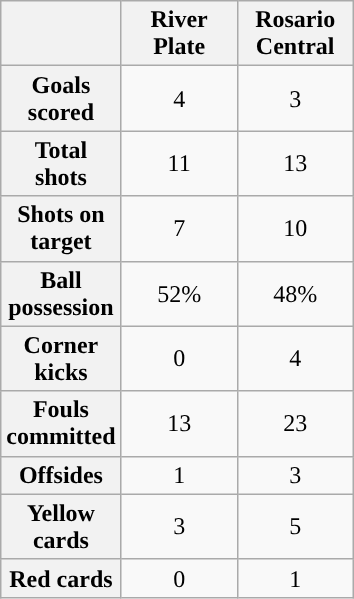<table class="wikitable" style="text-align: center; margin: 0 auto;">
<tr>
<th scope="col" style="width:70px"></th>
<th scope="col" style="width:70px">River Plate</th>
<th scope="col" style="width:70px">Rosario Central</th>
</tr>
<tr>
<th scope=row>Goals scored</th>
<td>4</td>
<td>3</td>
</tr>
<tr>
<th scope=row>Total shots</th>
<td>11</td>
<td>13</td>
</tr>
<tr>
<th scope=row>Shots on target</th>
<td>7</td>
<td>10</td>
</tr>
<tr>
<th scope=row>Ball possession</th>
<td>52%</td>
<td>48%</td>
</tr>
<tr>
<th scope=row>Corner kicks</th>
<td>0</td>
<td>4</td>
</tr>
<tr>
<th scope=row>Fouls committed</th>
<td>13</td>
<td>23</td>
</tr>
<tr>
<th scope=row>Offsides</th>
<td>1</td>
<td>3</td>
</tr>
<tr>
<th scope=row>Yellow cards</th>
<td>3</td>
<td>5</td>
</tr>
<tr>
<th scope=row>Red cards</th>
<td>0</td>
<td>1</td>
</tr>
</table>
